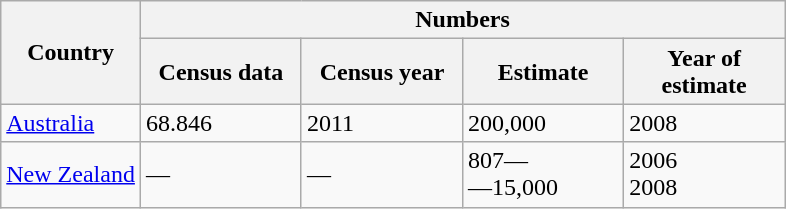<table class="wikitable">
<tr>
<th rowspan=2>Country</th>
<th colspan=4>Numbers</th>
</tr>
<tr>
<th style="width:100px">Census data</th>
<th style="width:100px">Census year</th>
<th style="width:100px">Estimate</th>
<th style="width:100px">Year of estimate</th>
</tr>
<tr>
<td><a href='#'>Australia</a></td>
<td>68.846</td>
<td>2011</td>
<td>200,000</td>
<td>2008</td>
</tr>
<tr>
<td><a href='#'>New Zealand</a></td>
<td>—</td>
<td>—</td>
<td>807—<br>—15,000</td>
<td>2006<br>2008</td>
</tr>
</table>
